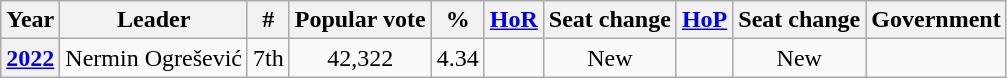<table class="wikitable" style="text-align: center;">
<tr>
<th>Year</th>
<th>Leader</th>
<th>#</th>
<th>Popular vote</th>
<th>%</th>
<th><a href='#'>HoR</a></th>
<th>Seat change</th>
<th><a href='#'>HoP</a></th>
<th>Seat change</th>
<th>Government</th>
</tr>
<tr>
<th><a href='#'>2022</a></th>
<td>Nermin Ogrešević</td>
<td>7th</td>
<td align=center>42,322</td>
<td>4.34</td>
<td></td>
<td>New</td>
<td></td>
<td>New</td>
<td></td>
</tr>
</table>
